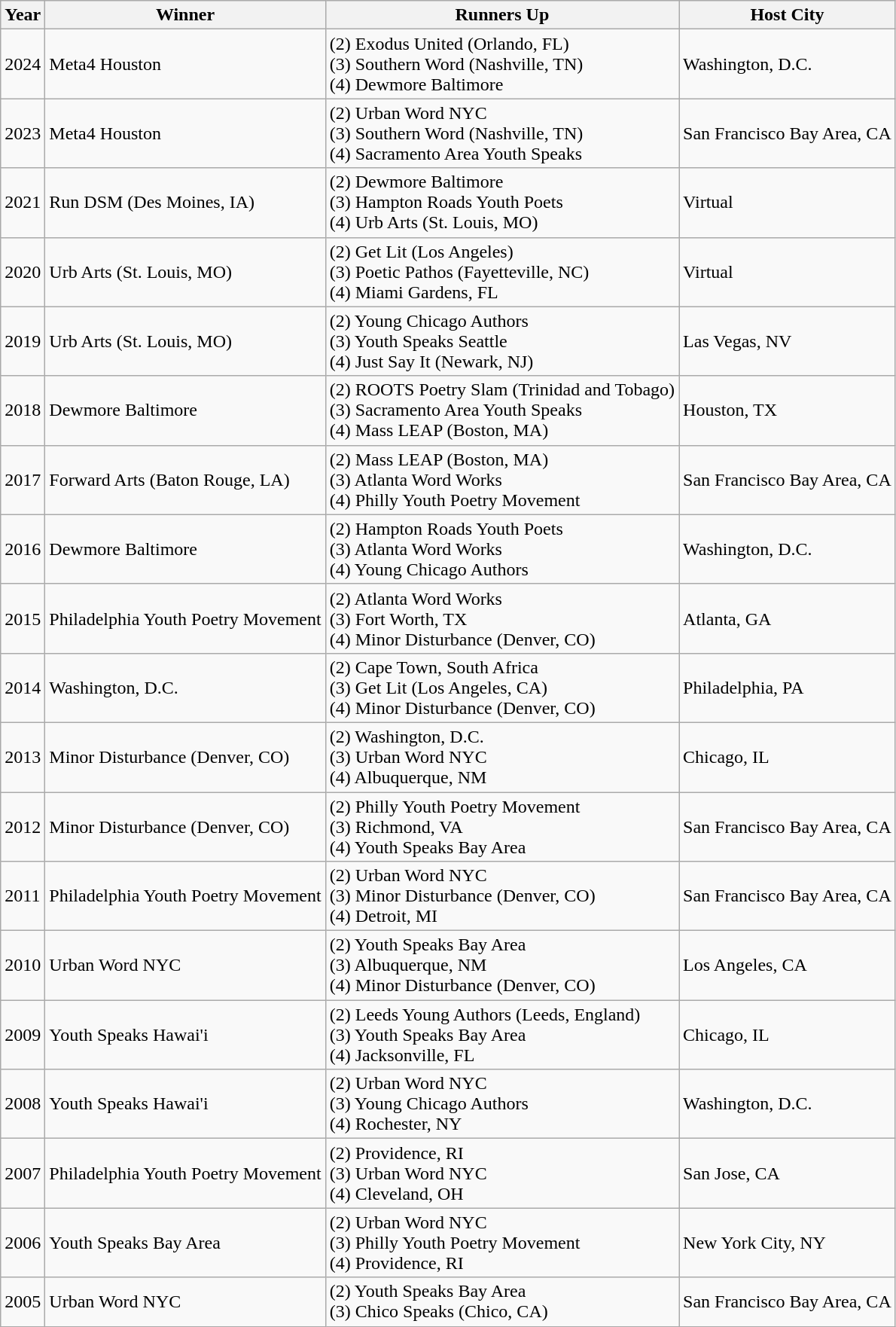<table class="wikitable">
<tr>
<th>Year</th>
<th>Winner</th>
<th>Runners Up</th>
<th>Host City</th>
</tr>
<tr>
<td>2024</td>
<td>Meta4 Houston</td>
<td>(2) Exodus United (Orlando, FL)<br>(3) Southern Word (Nashville, TN)<br>(4) Dewmore Baltimore</td>
<td>Washington, D.C.</td>
</tr>
<tr>
<td>2023</td>
<td>Meta4 Houston</td>
<td>(2) Urban Word NYC<br>(3) Southern Word (Nashville, TN)<br>(4) Sacramento Area Youth Speaks</td>
<td>San Francisco Bay Area, CA</td>
</tr>
<tr>
<td>2021</td>
<td>Run DSM (Des Moines, IA)</td>
<td>(2) Dewmore Baltimore<br>(3) Hampton Roads Youth Poets<br>(4) Urb Arts (St. Louis, MO)</td>
<td>Virtual</td>
</tr>
<tr>
<td>2020</td>
<td>Urb Arts (St. Louis, MO)</td>
<td>(2) Get Lit (Los Angeles)<br>(3) Poetic Pathos (Fayetteville, NC)<br>(4) Miami Gardens, FL</td>
<td>Virtual</td>
</tr>
<tr>
<td>2019</td>
<td>Urb Arts (St. Louis, MO)</td>
<td>(2) Young Chicago Authors<br>(3) Youth Speaks Seattle<br>(4) Just Say It (Newark, NJ)</td>
<td>Las Vegas, NV</td>
</tr>
<tr>
<td>2018</td>
<td>Dewmore Baltimore</td>
<td>(2) ROOTS Poetry Slam (Trinidad and Tobago)<br>(3) Sacramento Area Youth Speaks<br>(4) Mass LEAP (Boston, MA)</td>
<td>Houston, TX</td>
</tr>
<tr>
<td>2017</td>
<td>Forward Arts (Baton Rouge, LA)</td>
<td>(2) Mass LEAP (Boston, MA)<br>(3) Atlanta Word Works<br>(4) Philly Youth Poetry Movement</td>
<td>San Francisco Bay Area, CA</td>
</tr>
<tr>
<td>2016</td>
<td>Dewmore Baltimore</td>
<td>(2) Hampton Roads Youth Poets<br>(3) Atlanta Word Works<br>(4) Young Chicago Authors</td>
<td>Washington, D.C.</td>
</tr>
<tr 2016|| Baltimore City Youth Poetry Team|| (2) Hampton Roads>
<td>2015</td>
<td>Philadelphia Youth Poetry Movement</td>
<td>(2) Atlanta Word Works<br>(3) Fort Worth, TX<br>(4) Minor Disturbance (Denver, CO)</td>
<td>Atlanta, GA</td>
</tr>
<tr>
<td>2014</td>
<td>Washington, D.C.</td>
<td>(2) Cape Town, South Africa<br>(3) Get Lit (Los Angeles, CA)<br>(4) Minor Disturbance (Denver, CO)</td>
<td>Philadelphia, PA</td>
</tr>
<tr>
<td>2013</td>
<td>Minor Disturbance (Denver, CO)</td>
<td>(2) Washington, D.C.<br>(3) Urban Word NYC<br>(4) Albuquerque, NM</td>
<td>Chicago, IL</td>
</tr>
<tr>
<td>2012</td>
<td>Minor Disturbance (Denver, CO)</td>
<td>(2) Philly Youth Poetry Movement<br>(3) Richmond, VA<br>(4) Youth Speaks Bay Area</td>
<td>San Francisco Bay Area, CA</td>
</tr>
<tr>
<td>2011</td>
<td>Philadelphia Youth Poetry Movement</td>
<td>(2) Urban Word NYC<br>(3) Minor Disturbance (Denver, CO)<br>(4) Detroit, MI</td>
<td>San Francisco Bay Area, CA</td>
</tr>
<tr>
<td>2010</td>
<td>Urban Word NYC</td>
<td>(2) Youth Speaks Bay Area<br>(3) Albuquerque, NM<br>(4) Minor Disturbance (Denver, CO)</td>
<td>Los Angeles, CA</td>
</tr>
<tr>
<td>2009</td>
<td>Youth Speaks Hawai'i</td>
<td>(2) Leeds Young Authors (Leeds, England)<br>(3) Youth Speaks Bay Area<br>(4) Jacksonville, FL</td>
<td>Chicago, IL</td>
</tr>
<tr>
<td>2008</td>
<td>Youth Speaks Hawai'i</td>
<td>(2) Urban Word NYC<br>(3) Young Chicago Authors<br>(4) Rochester, NY</td>
<td>Washington, D.C.</td>
</tr>
<tr>
<td>2007</td>
<td>Philadelphia Youth Poetry Movement</td>
<td>(2) Providence, RI<br>(3) Urban Word NYC<br>(4) Cleveland, OH</td>
<td>San Jose, CA</td>
</tr>
<tr>
<td>2006</td>
<td>Youth Speaks Bay Area</td>
<td>(2) Urban Word NYC<br>(3) Philly Youth Poetry Movement<br>(4) Providence, RI</td>
<td>New York City, NY</td>
</tr>
<tr>
<td>2005</td>
<td>Urban Word NYC</td>
<td>(2) Youth Speaks Bay Area<br>(3) Chico Speaks (Chico, CA)</td>
<td>San Francisco Bay Area, CA</td>
</tr>
</table>
